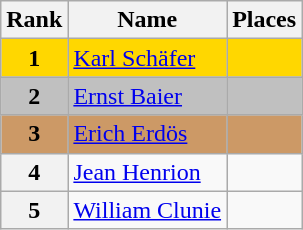<table class="wikitable">
<tr>
<th>Rank</th>
<th>Name</th>
<th>Places</th>
</tr>
<tr bgcolor="gold">
<td align="center"><strong>1</strong></td>
<td> <a href='#'>Karl Schäfer</a></td>
<td></td>
</tr>
<tr bgcolor="silver">
<td align="center"><strong>2</strong></td>
<td> <a href='#'>Ernst Baier</a></td>
<td></td>
</tr>
<tr bgcolor="cc9966">
<td align="center"><strong>3</strong></td>
<td> <a href='#'>Erich Erdös</a></td>
<td></td>
</tr>
<tr>
<th>4</th>
<td> <a href='#'>Jean Henrion</a></td>
<td></td>
</tr>
<tr>
<th>5</th>
<td> <a href='#'>William Clunie</a></td>
<td></td>
</tr>
</table>
